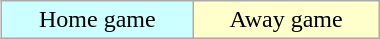<table class="wikitable" style="text-align:center" border="1" align=right width=20%>
<tr>
<td bgcolor=#ccffff>Home game</td>
<td bgcolor=#ffffcc>Away game</td>
</tr>
</table>
